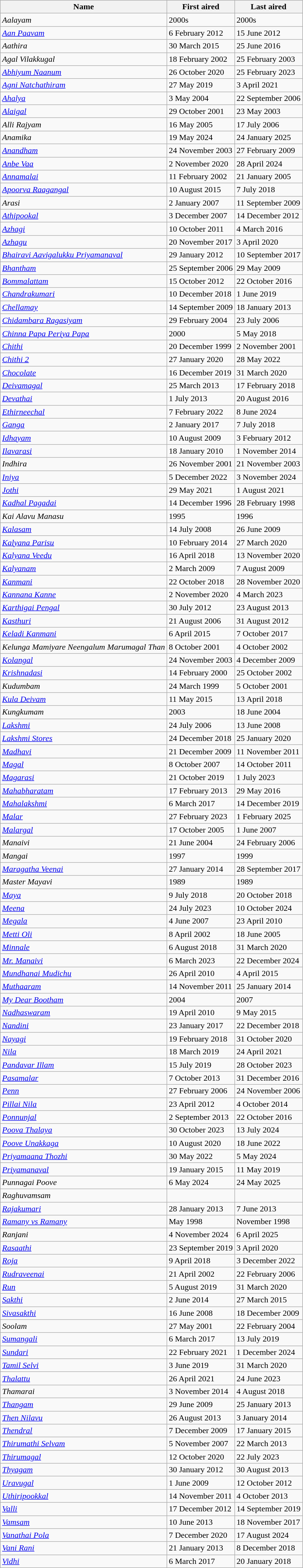<table class="wikitable sortable">
<tr>
<th>Name</th>
<th>First aired</th>
<th>Last aired</th>
</tr>
<tr>
<td><em>Aalayam</em></td>
<td>2000s</td>
<td>2000s</td>
</tr>
<tr>
<td><a href='#'><em>Aan Paavam</em></a></td>
<td>6 February 2012</td>
<td>15 June 2012</td>
</tr>
<tr>
<td><em> Aathira</em> </td>
<td>30 March 2015</td>
<td>25 June 2016</td>
</tr>
<tr>
<td><em>Agal Vilakkugal</em>  </td>
<td>18 February 2002</td>
<td>25 February 2003</td>
</tr>
<tr>
<td><em><a href='#'>Abhiyum Naanum</a></em></td>
<td>26 October 2020</td>
<td>25 February 2023</td>
</tr>
<tr>
<td><a href='#'><em>Agni Natchathiram</em></a></td>
<td>27 May 2019</td>
<td>3 April 2021</td>
</tr>
<tr>
<td><a href='#'><em>Ahalya</em></a></td>
<td>3 May 2004</td>
<td>22 September 2006</td>
</tr>
<tr>
<td><a href='#'><em>Alaigal</em></a></td>
<td>29 October 2001</td>
<td>23 May 2003</td>
</tr>
<tr>
<td><em>Alli Rajyam</em></td>
<td>16 May 2005</td>
<td>17 July 2006</td>
</tr>
<tr>
<td><em>Anamika</em></td>
<td>19 May 2024</td>
<td>24 January 2025</td>
</tr>
<tr>
<td><a href='#'><em>Anandham</em></a></td>
<td>24 November 2003</td>
<td>27 February 2009</td>
</tr>
<tr>
<td><a href='#'><em>Anbe Vaa</em></a></td>
<td>2 November 2020</td>
<td>28 April 2024</td>
</tr>
<tr>
<td><em><a href='#'>Annamalai</a></em></td>
<td>11 February 2002</td>
<td>21 January 2005</td>
</tr>
<tr>
<td><a href='#'><em>Apoorva Raagangal</em></a></td>
<td>10 August 2015</td>
<td>7 July 2018</td>
</tr>
<tr>
<td><em>Arasi</em></td>
<td>2 January 2007</td>
<td>11 September 2009</td>
</tr>
<tr>
<td><em><a href='#'>Athipookal</a></em></td>
<td>3 December 2007</td>
<td>14 December 2012</td>
</tr>
<tr>
<td><a href='#'><em>Azhagi</em></a></td>
<td>10 October 2011</td>
<td>4 March 2016</td>
</tr>
<tr>
<td><a href='#'><em>Azhagu</em></a></td>
<td>20 November 2017</td>
<td>3 April 2020</td>
</tr>
<tr>
<td><em><a href='#'>Bhairavi Aavigalukku Priyamanaval</a></em></td>
<td>29 January 2012</td>
<td>10 September 2017</td>
</tr>
<tr>
<td><em><a href='#'>Bhantham</a></em></td>
<td>25 September 2006</td>
<td>29 May 2009</td>
</tr>
<tr>
<td><a href='#'><em>Bommalattam</em></a></td>
<td>15 October 2012</td>
<td>22 October 2016</td>
</tr>
<tr>
<td><em><a href='#'>Chandrakumari</a></em></td>
<td>10 December 2018</td>
<td>1 June 2019</td>
</tr>
<tr>
<td><a href='#'><em>Chellamay</em></a></td>
<td>14 September 2009</td>
<td>18 January 2013</td>
</tr>
<tr>
<td><em><a href='#'>Chidambara Ragasiyam</a></em></td>
<td>29 February 2004</td>
<td>23 July 2006</td>
</tr>
<tr>
<td><em><a href='#'>Chinna Papa Periya Papa</a></em></td>
<td>2000</td>
<td>5 May 2018</td>
</tr>
<tr>
<td><a href='#'><em>Chithi</em></a></td>
<td>20 December 1999</td>
<td>2 November 2001</td>
</tr>
<tr>
<td><em><a href='#'>Chithi 2</a></em></td>
<td>27 January 2020</td>
<td>28 May 2022</td>
</tr>
<tr>
<td><a href='#'><em>Chocolate</em></a></td>
<td>16 December 2019</td>
<td>31 March 2020</td>
</tr>
<tr>
<td><em><a href='#'>Deivamagal</a></em></td>
<td>25 March 2013</td>
<td>17 February 2018</td>
</tr>
<tr>
<td><a href='#'><em>Devathai</em></a></td>
<td>1 July 2013</td>
<td>20 August 2016</td>
</tr>
<tr>
<td><a href='#'><em>Ethirneechal</em></a></td>
<td>7 February 2022</td>
<td>8 June 2024</td>
</tr>
<tr>
<td><a href='#'><em>Ganga</em></a></td>
<td>2 January 2017</td>
<td>7 July 2018</td>
</tr>
<tr>
<td><a href='#'><em>Idhayam</em></a></td>
<td>10 August 2009</td>
<td>3 February 2012</td>
</tr>
<tr>
<td><a href='#'><em>Ilavarasi</em></a></td>
<td>18 January 2010</td>
<td>1 November 2014</td>
</tr>
<tr>
<td><em>Indhira</em></td>
<td>26 November 2001</td>
<td>21 November 2003</td>
</tr>
<tr>
<td><a href='#'><em>Iniya</em></a></td>
<td>5 December 2022</td>
<td>3 November 2024</td>
</tr>
<tr>
<td><a href='#'><em>Jothi</em></a></td>
<td>29 May 2021</td>
<td>1 August 2021</td>
</tr>
<tr>
<td><em><a href='#'>Kadhal Pagadai</a></em></td>
<td>14 December 1996</td>
<td>28 February 1998</td>
</tr>
<tr>
<td><em>Kai Alavu Manasu</em></td>
<td>1995</td>
<td>1996</td>
</tr>
<tr>
<td><em><a href='#'>Kalasam</a></em></td>
<td>14 July 2008</td>
<td>26 June 2009</td>
</tr>
<tr>
<td><a href='#'><em>Kalyana Parisu</em></a></td>
<td>10 February 2014</td>
<td>27 March 2020</td>
</tr>
<tr>
<td><em><a href='#'>Kalyana Veedu</a></em></td>
<td>16 April 2018</td>
<td>13 November 2020</td>
</tr>
<tr>
<td><a href='#'><em>Kalyanam</em></a></td>
<td>2 March 2009</td>
<td>7 August 2009</td>
</tr>
<tr>
<td><a href='#'><em>Kanmani</em></a></td>
<td>22 October 2018</td>
<td>28 November 2020</td>
</tr>
<tr>
<td><a href='#'><em>Kannana Kanne</em></a></td>
<td>2 November 2020</td>
<td>4 March 2023</td>
</tr>
<tr>
<td><em><a href='#'>Karthigai Pengal</a></em></td>
<td>30 July 2012</td>
<td>23 August 2013</td>
</tr>
<tr>
<td><a href='#'><em>Kasthuri</em></a></td>
<td>21 August 2006</td>
<td>31 August 2012</td>
</tr>
<tr>
<td><a href='#'><em>Keladi Kanmani</em></a></td>
<td>6 April 2015</td>
<td>7 October 2017</td>
</tr>
<tr>
<td><em>Kelunga Mamiyare Neengalum Marumagal Than</em></td>
<td>8 October 2001</td>
<td>4 October 2002</td>
</tr>
<tr>
<td><a href='#'><em>Kolangal</em></a></td>
<td>24 November 2003</td>
<td>4 December 2009</td>
</tr>
<tr>
<td><a href='#'><em>Krishnadasi</em></a></td>
<td>14 February 2000</td>
<td>25 October 2002</td>
</tr>
<tr>
<td><em>Kudumbam</em></td>
<td>24 March 1999</td>
<td>5 October 2001</td>
</tr>
<tr>
<td><a href='#'><em>Kula Deivam</em></a></td>
<td>11 May 2015</td>
<td>13 April 2018</td>
</tr>
<tr>
<td><em>Kungkumam</em></td>
<td>2003</td>
<td>18 June 2004</td>
</tr>
<tr>
<td><a href='#'><em>Lakshmi</em></a></td>
<td>24 July 2006</td>
<td>13 June 2008</td>
</tr>
<tr>
<td><em><a href='#'>Lakshmi Stores</a></em></td>
<td>24 December 2018</td>
<td>25 January 2020</td>
</tr>
<tr>
<td><a href='#'><em>Madhavi</em></a></td>
<td>21 December 2009</td>
<td>11 November 2011</td>
</tr>
<tr>
<td><a href='#'><em>Magal</em></a></td>
<td>8 October 2007</td>
<td>14 October 2011</td>
</tr>
<tr>
<td><em><a href='#'>Magarasi</a></em></td>
<td>21 October 2019</td>
<td>1 July 2023</td>
</tr>
<tr>
<td><a href='#'><em>Mahabharatam</em></a></td>
<td>17 February 2013</td>
<td>29 May 2016</td>
</tr>
<tr>
<td><a href='#'><em>Mahalakshmi</em></a></td>
<td>6 March 2017</td>
<td>14 December 2019</td>
</tr>
<tr>
<td><a href='#'><em>Malar</em></a></td>
<td>27 February 2023</td>
<td>1 February 2025</td>
</tr>
<tr>
<td><em><a href='#'>Malargal</a></em></td>
<td>17 October 2005</td>
<td>1 June 2007</td>
</tr>
<tr>
<td><em>Manaivi</em></td>
<td>21 June 2004</td>
<td>24 February 2006</td>
</tr>
<tr>
<td><em>Mangai</em></td>
<td>1997</td>
<td>1999</td>
</tr>
<tr>
<td><a href='#'><em>Maragatha Veenai</em></a></td>
<td>27 January 2014</td>
<td>28 September 2017</td>
</tr>
<tr>
<td><em>Master Mayavi</em></td>
<td>1989</td>
<td>1989</td>
</tr>
<tr>
<td><a href='#'><em>Maya</em></a></td>
<td>9 July 2018</td>
<td>20 October 2018</td>
</tr>
<tr>
<td><a href='#'><em>Meena</em></a></td>
<td>24 July 2023</td>
<td>10 October 2024</td>
</tr>
<tr>
<td><a href='#'><em>Megala</em></a></td>
<td>4 June 2007</td>
<td>23 April 2010</td>
</tr>
<tr>
<td><em><a href='#'>Metti Oli</a></em></td>
<td>8 April 2002</td>
<td>18 June 2005</td>
</tr>
<tr>
<td><a href='#'><em>Minnale</em></a></td>
<td>6 August 2018</td>
<td>31 March 2020</td>
</tr>
<tr>
<td><em><a href='#'>Mr. Manaivi</a></em></td>
<td>6 March 2023</td>
<td>22 December 2024</td>
</tr>
<tr>
<td><a href='#'><em>Mundhanai Mudichu</em></a></td>
<td>26 April 2010</td>
<td>4 April 2015</td>
</tr>
<tr>
<td><a href='#'><em>Muthaaram</em></a></td>
<td>14 November 2011</td>
<td>25 January 2014</td>
</tr>
<tr>
<td><a href='#'><em>My Dear Bootham </em></a></td>
<td>2004</td>
<td>2007</td>
</tr>
<tr>
<td><a href='#'><em>Nadhaswaram</em></a></td>
<td>19 April 2010</td>
<td>9 May 2015</td>
</tr>
<tr>
<td><a href='#'><em>Nandini</em></a></td>
<td>23 January 2017</td>
<td>22 December 2018</td>
</tr>
<tr>
<td><a href='#'><em>Nayagi</em></a></td>
<td>19 February 2018</td>
<td>31 October 2020</td>
</tr>
<tr>
<td><a href='#'><em>Nila</em></a></td>
<td>18 March 2019</td>
<td>24 April 2021</td>
</tr>
<tr>
<td><em><a href='#'>Pandavar Illam</a></em></td>
<td>15 July 2019</td>
<td>28 October 2023</td>
</tr>
<tr>
<td><a href='#'><em>Pasamalar</em></a></td>
<td>7 October 2013</td>
<td>31 December 2016</td>
</tr>
<tr>
<td><a href='#'><em>Penn</em></a></td>
<td>27 February 2006</td>
<td>24 November 2006</td>
</tr>
<tr>
<td><a href='#'><em>Pillai Nila</em></a></td>
<td>23 April 2012</td>
<td>4 October 2014</td>
</tr>
<tr>
<td><a href='#'><em>Ponnunjal</em></a></td>
<td>2 September 2013</td>
<td>22 October 2016</td>
</tr>
<tr>
<td><a href='#'><em>Poova Thalaya</em></a></td>
<td>30 October 2023</td>
<td>13 July 2024</td>
</tr>
<tr>
<td><a href='#'><em>Poove Unakkaga</em></a></td>
<td>10 August 2020</td>
<td>18 June 2022</td>
</tr>
<tr>
<td><a href='#'><em>Priyamaana Thozhi</em></a></td>
<td>30 May 2022</td>
<td>5 May 2024</td>
</tr>
<tr>
<td><em><a href='#'>Priyamanaval</a></em></td>
<td>19 January 2015</td>
<td>11 May 2019</td>
</tr>
<tr>
<td><em>Punnagai Poove</em></td>
<td>6 May 2024</td>
<td>24 May 2025</td>
</tr>
<tr>
<td><em>Raghuvamsam</em></td>
<td></td>
<td></td>
</tr>
<tr>
<td><a href='#'><em>Rajakumari</em></a></td>
<td>28 January 2013</td>
<td>7 June 2013</td>
</tr>
<tr>
<td><em><a href='#'>Ramany vs Ramany</a></em></td>
<td>May 1998</td>
<td>November 1998</td>
</tr>
<tr>
<td><em>Ranjani</em></td>
<td>4 November 2024</td>
<td>6 April 2025</td>
</tr>
<tr>
<td><em><a href='#'>Rasaathi</a></em></td>
<td>23 September 2019</td>
<td>3 April 2020</td>
</tr>
<tr>
<td><a href='#'><em>Roja</em></a></td>
<td>9 April 2018</td>
<td>3 December 2022</td>
</tr>
<tr>
<td><em><a href='#'>Rudraveenai</a></em></td>
<td>21 April 2002</td>
<td>22 February 2006</td>
</tr>
<tr>
<td><a href='#'><em>Run</em></a></td>
<td>5 August 2019</td>
<td>31 March 2020</td>
</tr>
<tr>
<td><a href='#'><em>Sakthi</em></a></td>
<td>2 June 2014</td>
<td>27 March 2015</td>
</tr>
<tr>
<td><em><a href='#'>Sivasakthi</a></em></td>
<td>16 June 2008</td>
<td>18 December 2009</td>
</tr>
<tr>
<td><em>Soolam</em></td>
<td>27 May 2001</td>
<td>22 February 2004</td>
</tr>
<tr>
<td><a href='#'><em>Sumangali</em></a></td>
<td>6 March 2017</td>
<td>13 July 2019</td>
</tr>
<tr>
<td><a href='#'><em>Sundari</em></a></td>
<td>22 February 2021</td>
<td>1 December 2024</td>
</tr>
<tr>
<td><em><a href='#'>Tamil Selvi</a></em></td>
<td>3 June 2019</td>
<td>31 March 2020</td>
</tr>
<tr>
<td><em><a href='#'>Thalattu</a></em></td>
<td>26 April 2021</td>
<td>24 June 2023</td>
</tr>
<tr>
<td><em>Thamarai</em></td>
<td>3 November 2014</td>
<td>4 August 2018</td>
</tr>
<tr>
<td><a href='#'><em>Thangam</em></a></td>
<td>29 June 2009</td>
<td>25 January 2013</td>
</tr>
<tr>
<td><a href='#'><em>Then Nilavu</em></a></td>
<td>26 August 2013</td>
<td>3 January 2014</td>
</tr>
<tr>
<td><a href='#'><em>Thendral</em></a></td>
<td>7 December 2009</td>
<td>17 January 2015</td>
</tr>
<tr>
<td><em><a href='#'>Thirumathi Selvam</a></em></td>
<td>5 November 2007</td>
<td>22 March 2013</td>
</tr>
<tr>
<td><em><a href='#'>Thirumagal</a></em></td>
<td>12 October 2020</td>
<td>22 July 2023</td>
</tr>
<tr>
<td><a href='#'><em>Thyagam</em></a></td>
<td>30 January 2012</td>
<td>30 August 2013</td>
</tr>
<tr>
<td><em><a href='#'>Uravugal</a></em></td>
<td>1 June 2009</td>
<td>12 October 2012</td>
</tr>
<tr>
<td><a href='#'><em>Uthiripookkal</em></a></td>
<td>14 November 2011</td>
<td>4 October 2013</td>
</tr>
<tr>
<td><em><a href='#'>Valli</a></em></td>
<td>17 December 2012</td>
<td>14 September 2019</td>
</tr>
<tr>
<td><a href='#'><em>Vamsam</em></a></td>
<td>10 June 2013</td>
<td>18 November 2017</td>
</tr>
<tr>
<td><a href='#'><em>Vanathai Pola</em></a></td>
<td>7 December 2020</td>
<td>17 August 2024</td>
</tr>
<tr>
<td><a href='#'><em>Vani Rani</em></a></td>
<td>21 January 2013</td>
<td>8 December 2018</td>
</tr>
<tr>
<td><a href='#'><em>Vidhi</em></a></td>
<td>6 March 2017</td>
<td>20 January 2018</td>
</tr>
</table>
